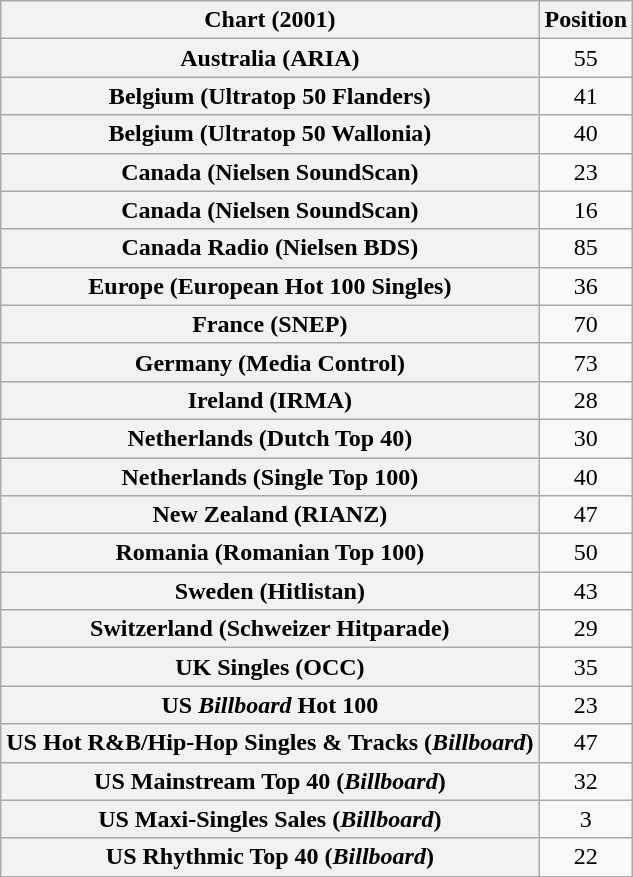<table class="wikitable sortable plainrowheaders" style="text-align:center">
<tr>
<th scope="col">Chart (2001)</th>
<th scope="col">Position</th>
</tr>
<tr>
<th scope="row">Australia (ARIA)</th>
<td>55</td>
</tr>
<tr>
<th scope="row">Belgium (Ultratop 50 Flanders)</th>
<td>41</td>
</tr>
<tr>
<th scope="row">Belgium (Ultratop 50 Wallonia)</th>
<td>40</td>
</tr>
<tr>
<th scope="row">Canada (Nielsen SoundScan)</th>
<td>23</td>
</tr>
<tr>
<th scope="row">Canada (Nielsen SoundScan)<br></th>
<td>16</td>
</tr>
<tr>
<th scope="row">Canada Radio (Nielsen BDS)</th>
<td>85</td>
</tr>
<tr>
<th scope="row">Europe (European Hot 100 Singles)</th>
<td>36</td>
</tr>
<tr>
<th scope="row">France (SNEP)</th>
<td>70</td>
</tr>
<tr>
<th scope="row">Germany (Media Control)</th>
<td>73</td>
</tr>
<tr>
<th scope="row">Ireland (IRMA)</th>
<td>28</td>
</tr>
<tr>
<th scope="row">Netherlands (Dutch Top 40)</th>
<td>30</td>
</tr>
<tr>
<th scope="row">Netherlands (Single Top 100)</th>
<td>40</td>
</tr>
<tr>
<th scope="row">New Zealand (RIANZ)</th>
<td>47</td>
</tr>
<tr>
<th scope="row">Romania (Romanian Top 100)</th>
<td>50</td>
</tr>
<tr>
<th scope="row">Sweden (Hitlistan)</th>
<td>43</td>
</tr>
<tr>
<th scope="row">Switzerland (Schweizer Hitparade)</th>
<td>29</td>
</tr>
<tr>
<th scope="row">UK Singles (OCC)</th>
<td>35</td>
</tr>
<tr>
<th scope="row">US <em>Billboard</em> Hot 100</th>
<td>23</td>
</tr>
<tr>
<th scope="row">US Hot R&B/Hip-Hop Singles & Tracks (<em>Billboard</em>)</th>
<td>47</td>
</tr>
<tr>
<th scope="row">US Mainstream Top 40 (<em>Billboard</em>)</th>
<td>32</td>
</tr>
<tr>
<th scope="row">US Maxi-Singles Sales (<em>Billboard</em>)</th>
<td>3</td>
</tr>
<tr>
<th scope="row">US Rhythmic Top 40 (<em>Billboard</em>)</th>
<td>22</td>
</tr>
</table>
